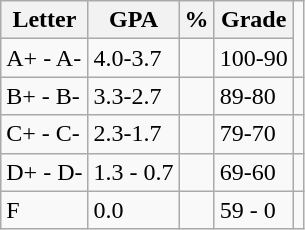<table class="wikitable">
<tr>
<th>Letter</th>
<th>GPA</th>
<th>%</th>
<th>Grade</th>
</tr>
<tr>
<td>A+ - A-</td>
<td>4.0-3.7</td>
<td></td>
<td>100-90</td>
</tr>
<tr>
<td>B+ - B-</td>
<td>3.3-2.7</td>
<td></td>
<td>89-80</td>
<td></td>
</tr>
<tr>
<td>C+ - C-</td>
<td>2.3-1.7</td>
<td></td>
<td>79-70</td>
<td></td>
</tr>
<tr>
<td>D+ - D-</td>
<td>1.3 - 0.7</td>
<td></td>
<td>69-60</td>
<td></td>
</tr>
<tr>
<td>F</td>
<td>0.0</td>
<td></td>
<td>59 - 0</td>
<td></td>
</tr>
</table>
